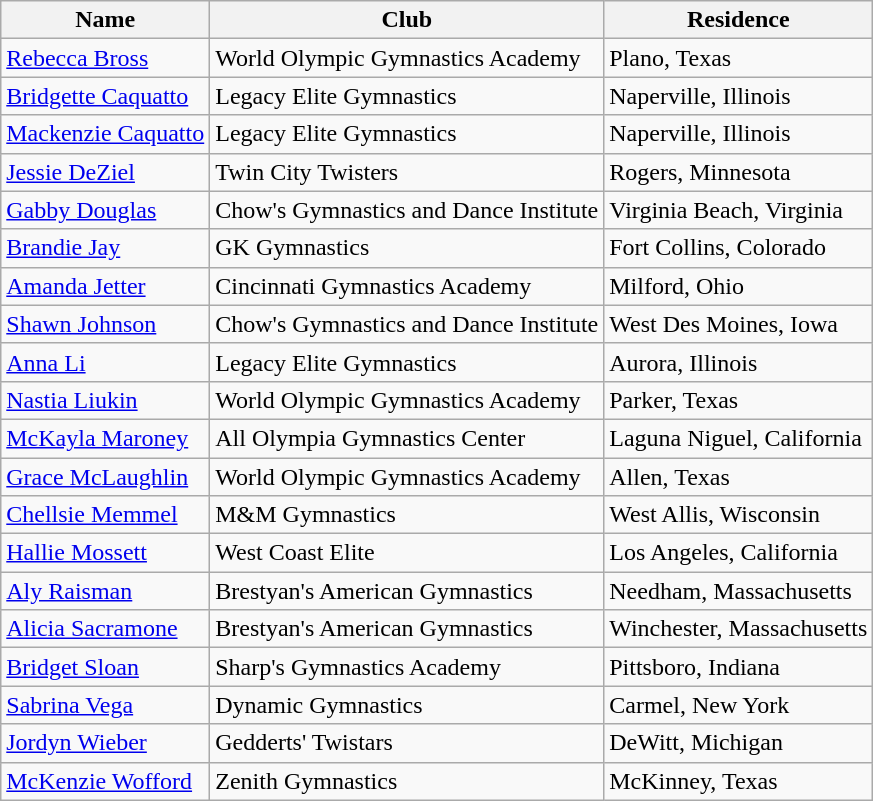<table class="wikitable">
<tr>
<th>Name</th>
<th>Club</th>
<th>Residence</th>
</tr>
<tr>
<td><a href='#'>Rebecca Bross</a></td>
<td>World Olympic Gymnastics Academy</td>
<td>Plano, Texas</td>
</tr>
<tr>
<td><a href='#'>Bridgette Caquatto</a></td>
<td>Legacy Elite Gymnastics</td>
<td>Naperville, Illinois</td>
</tr>
<tr>
<td><a href='#'>Mackenzie Caquatto</a></td>
<td>Legacy Elite Gymnastics</td>
<td>Naperville, Illinois</td>
</tr>
<tr>
<td><a href='#'>Jessie DeZiel</a></td>
<td>Twin City Twisters</td>
<td>Rogers, Minnesota</td>
</tr>
<tr>
<td><a href='#'>Gabby Douglas</a></td>
<td>Chow's Gymnastics and Dance Institute</td>
<td>Virginia Beach, Virginia</td>
</tr>
<tr>
<td><a href='#'>Brandie Jay</a></td>
<td>GK Gymnastics</td>
<td>Fort Collins, Colorado</td>
</tr>
<tr>
<td><a href='#'>Amanda Jetter</a></td>
<td>Cincinnati Gymnastics Academy</td>
<td>Milford, Ohio</td>
</tr>
<tr>
<td><a href='#'>Shawn Johnson</a></td>
<td>Chow's Gymnastics and Dance Institute</td>
<td>West Des Moines, Iowa</td>
</tr>
<tr>
<td><a href='#'>Anna Li</a></td>
<td>Legacy Elite Gymnastics</td>
<td>Aurora, Illinois</td>
</tr>
<tr>
<td><a href='#'>Nastia Liukin</a></td>
<td>World Olympic Gymnastics Academy</td>
<td>Parker, Texas</td>
</tr>
<tr>
<td><a href='#'>McKayla Maroney</a></td>
<td>All Olympia Gymnastics Center</td>
<td>Laguna Niguel, California</td>
</tr>
<tr>
<td><a href='#'>Grace McLaughlin</a></td>
<td>World Olympic Gymnastics Academy</td>
<td>Allen, Texas</td>
</tr>
<tr>
<td><a href='#'>Chellsie Memmel</a></td>
<td>M&M Gymnastics</td>
<td>West Allis, Wisconsin</td>
</tr>
<tr>
<td><a href='#'>Hallie Mossett</a></td>
<td>West Coast Elite</td>
<td>Los Angeles, California</td>
</tr>
<tr>
<td><a href='#'>Aly Raisman</a></td>
<td>Brestyan's American Gymnastics</td>
<td>Needham, Massachusetts</td>
</tr>
<tr>
<td><a href='#'>Alicia Sacramone</a></td>
<td>Brestyan's American Gymnastics</td>
<td>Winchester, Massachusetts</td>
</tr>
<tr>
<td><a href='#'>Bridget Sloan</a></td>
<td>Sharp's Gymnastics Academy</td>
<td>Pittsboro, Indiana</td>
</tr>
<tr>
<td><a href='#'>Sabrina Vega</a></td>
<td>Dynamic Gymnastics</td>
<td>Carmel, New York</td>
</tr>
<tr>
<td><a href='#'>Jordyn Wieber</a></td>
<td>Gedderts' Twistars</td>
<td>DeWitt, Michigan</td>
</tr>
<tr>
<td><a href='#'>McKenzie Wofford</a></td>
<td>Zenith Gymnastics</td>
<td>McKinney, Texas</td>
</tr>
</table>
